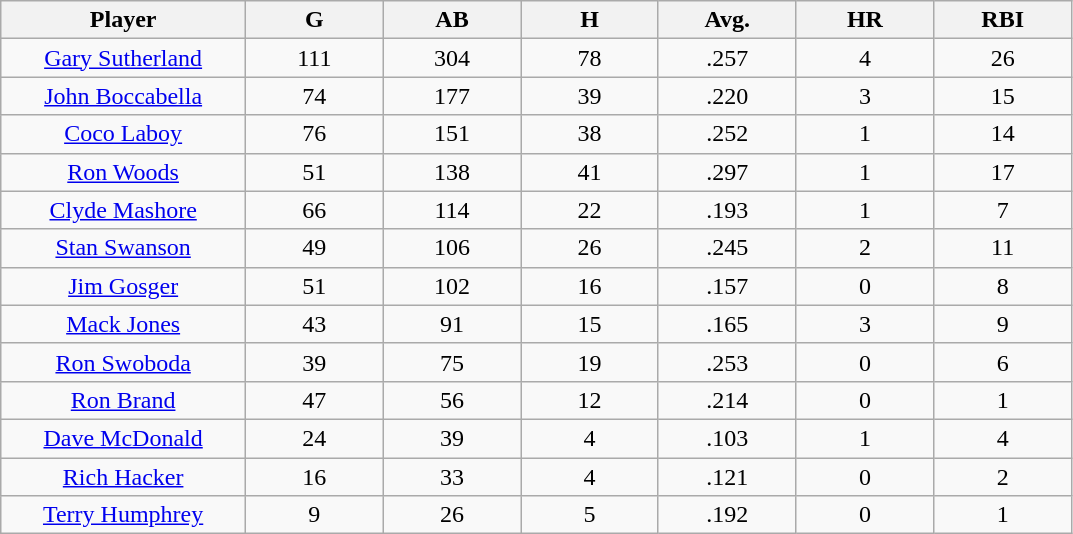<table class="wikitable sortable">
<tr>
<th bgcolor="#DDDDFF" width="16%">Player</th>
<th bgcolor="#DDDDFF" width="9%">G</th>
<th bgcolor="#DDDDFF" width="9%">AB</th>
<th bgcolor="#DDDDFF" width="9%">H</th>
<th bgcolor="#DDDDFF" width="9%">Avg.</th>
<th bgcolor="#DDDDFF" width="9%">HR</th>
<th bgcolor="#DDDDFF" width="9%">RBI</th>
</tr>
<tr align="center">
<td><a href='#'>Gary Sutherland</a></td>
<td>111</td>
<td>304</td>
<td>78</td>
<td>.257</td>
<td>4</td>
<td>26</td>
</tr>
<tr align=center>
<td><a href='#'>John Boccabella</a></td>
<td>74</td>
<td>177</td>
<td>39</td>
<td>.220</td>
<td>3</td>
<td>15</td>
</tr>
<tr align=center>
<td><a href='#'>Coco Laboy</a></td>
<td>76</td>
<td>151</td>
<td>38</td>
<td>.252</td>
<td>1</td>
<td>14</td>
</tr>
<tr align=center>
<td><a href='#'>Ron Woods</a></td>
<td>51</td>
<td>138</td>
<td>41</td>
<td>.297</td>
<td>1</td>
<td>17</td>
</tr>
<tr align=center>
<td><a href='#'>Clyde Mashore</a></td>
<td>66</td>
<td>114</td>
<td>22</td>
<td>.193</td>
<td>1</td>
<td>7</td>
</tr>
<tr align=center>
<td><a href='#'>Stan Swanson</a></td>
<td>49</td>
<td>106</td>
<td>26</td>
<td>.245</td>
<td>2</td>
<td>11</td>
</tr>
<tr align=center>
<td><a href='#'>Jim Gosger</a></td>
<td>51</td>
<td>102</td>
<td>16</td>
<td>.157</td>
<td>0</td>
<td>8</td>
</tr>
<tr align=center>
<td><a href='#'>Mack Jones</a></td>
<td>43</td>
<td>91</td>
<td>15</td>
<td>.165</td>
<td>3</td>
<td>9</td>
</tr>
<tr align=center>
<td><a href='#'>Ron Swoboda</a></td>
<td>39</td>
<td>75</td>
<td>19</td>
<td>.253</td>
<td>0</td>
<td>6</td>
</tr>
<tr align=center>
<td><a href='#'>Ron Brand</a></td>
<td>47</td>
<td>56</td>
<td>12</td>
<td>.214</td>
<td>0</td>
<td>1</td>
</tr>
<tr align=center>
<td><a href='#'>Dave McDonald</a></td>
<td>24</td>
<td>39</td>
<td>4</td>
<td>.103</td>
<td>1</td>
<td>4</td>
</tr>
<tr align=center>
<td><a href='#'>Rich Hacker</a></td>
<td>16</td>
<td>33</td>
<td>4</td>
<td>.121</td>
<td>0</td>
<td>2</td>
</tr>
<tr align=center>
<td><a href='#'>Terry Humphrey</a></td>
<td>9</td>
<td>26</td>
<td>5</td>
<td>.192</td>
<td>0</td>
<td>1</td>
</tr>
</table>
